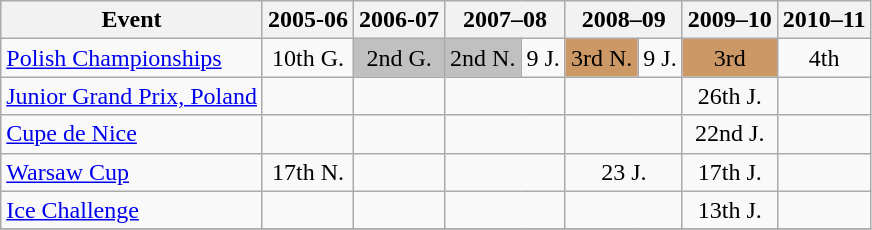<table class="wikitable">
<tr>
<th>Event</th>
<th>2005-06</th>
<th>2006-07</th>
<th colspan="2" align="center">2007–08</th>
<th colspan="2" align="center">2008–09</th>
<th>2009–10</th>
<th>2010–11</th>
</tr>
<tr>
<td><a href='#'>Polish Championships</a></td>
<td align="center">10th G.</td>
<td align="center" bgcolor="silver">2nd G.</td>
<td align="center" bgcolor="silver">2nd N.</td>
<td align="center">9 J.</td>
<td align="center" bgcolor="CC9966">3rd N.</td>
<td align="center">9 J.</td>
<td align="center" bgcolor="CC9966">3rd</td>
<td align="center">4th</td>
</tr>
<tr>
<td><a href='#'>Junior Grand Prix, Poland</a></td>
<td></td>
<td></td>
<td colspan="2"></td>
<td colspan="2"></td>
<td align="center">26th J.</td>
<td></td>
</tr>
<tr>
<td><a href='#'>Cupe de Nice</a></td>
<td align="center"></td>
<td></td>
<td colspan="2"></td>
<td colspan="2" align="center"></td>
<td align="center">22nd J.</td>
<td></td>
</tr>
<tr>
<td><a href='#'>Warsaw Cup</a></td>
<td align="center">17th N.</td>
<td></td>
<td colspan="2"></td>
<td colspan="2" align="center">23 J.</td>
<td align="center">17th J.</td>
<td></td>
</tr>
<tr>
<td><a href='#'>Ice Challenge</a></td>
<td></td>
<td></td>
<td colspan="2"></td>
<td colspan="2"></td>
<td align="center">13th J.</td>
<td></td>
</tr>
<tr>
</tr>
</table>
